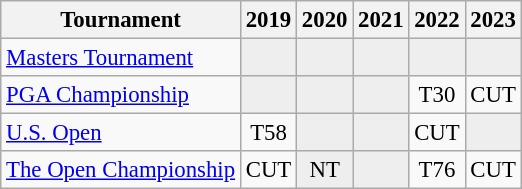<table class="wikitable" style="font-size:95%;text-align:center;">
<tr>
<th>Tournament</th>
<th>2019</th>
<th>2020</th>
<th>2021</th>
<th>2022</th>
<th>2023</th>
</tr>
<tr>
<td align=left><a href='#'>Masters Tournament</a></td>
<td style="background:#eeeeee;"></td>
<td style="background:#eeeeee;"></td>
<td style="background:#eeeeee;"></td>
<td style="background:#eeeeee;"></td>
<td style="background:#eeeeee;"></td>
</tr>
<tr>
<td align=left><a href='#'>PGA Championship</a></td>
<td style="background:#eeeeee;"></td>
<td style="background:#eeeeee;"></td>
<td style="background:#eeeeee;"></td>
<td>T30</td>
<td>CUT</td>
</tr>
<tr>
<td align=left><a href='#'>U.S. Open</a></td>
<td>T58</td>
<td style="background:#eeeeee;"></td>
<td style="background:#eeeeee;"></td>
<td>CUT</td>
<td style="background:#eeeeee;"></td>
</tr>
<tr>
<td align=left><a href='#'>The Open Championship</a></td>
<td>CUT</td>
<td style="background:#eeeeee;">NT</td>
<td style="background:#eeeeee;"></td>
<td>T76</td>
<td>CUT</td>
</tr>
</table>
